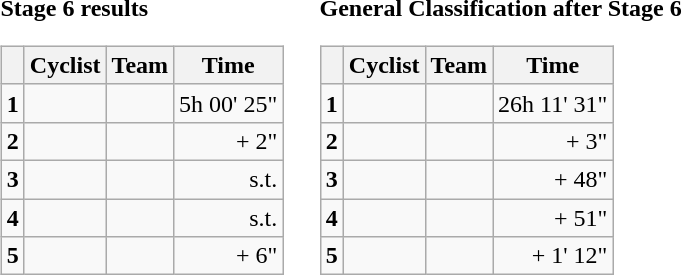<table>
<tr>
<td><strong>Stage 6 results</strong><br><table class="wikitable">
<tr>
<th></th>
<th>Cyclist</th>
<th>Team</th>
<th>Time</th>
</tr>
<tr>
<td><strong>1</strong></td>
<td></td>
<td></td>
<td align="right">5h 00' 25"</td>
</tr>
<tr>
<td><strong>2</strong></td>
<td></td>
<td></td>
<td align="right">+ 2"</td>
</tr>
<tr>
<td><strong>3</strong></td>
<td></td>
<td></td>
<td align="right">s.t.</td>
</tr>
<tr>
<td><strong>4</strong></td>
<td></td>
<td></td>
<td align="right">s.t.</td>
</tr>
<tr>
<td><strong>5</strong></td>
<td></td>
<td></td>
<td align="right">+ 6"</td>
</tr>
</table>
</td>
<td></td>
<td><strong>General Classification after Stage 6</strong><br><table class="wikitable">
<tr>
<th></th>
<th>Cyclist</th>
<th>Team</th>
<th>Time</th>
</tr>
<tr>
<td><strong>1</strong></td>
<td></td>
<td></td>
<td align="right">26h 11' 31"</td>
</tr>
<tr>
<td><strong>2</strong></td>
<td></td>
<td></td>
<td align="right">+ 3"</td>
</tr>
<tr>
<td><strong>3</strong></td>
<td></td>
<td></td>
<td align="right">+ 48"</td>
</tr>
<tr>
<td><strong>4</strong></td>
<td></td>
<td></td>
<td align="right">+ 51"</td>
</tr>
<tr>
<td><strong>5</strong></td>
<td></td>
<td></td>
<td align="right">+ 1' 12"</td>
</tr>
</table>
</td>
</tr>
</table>
